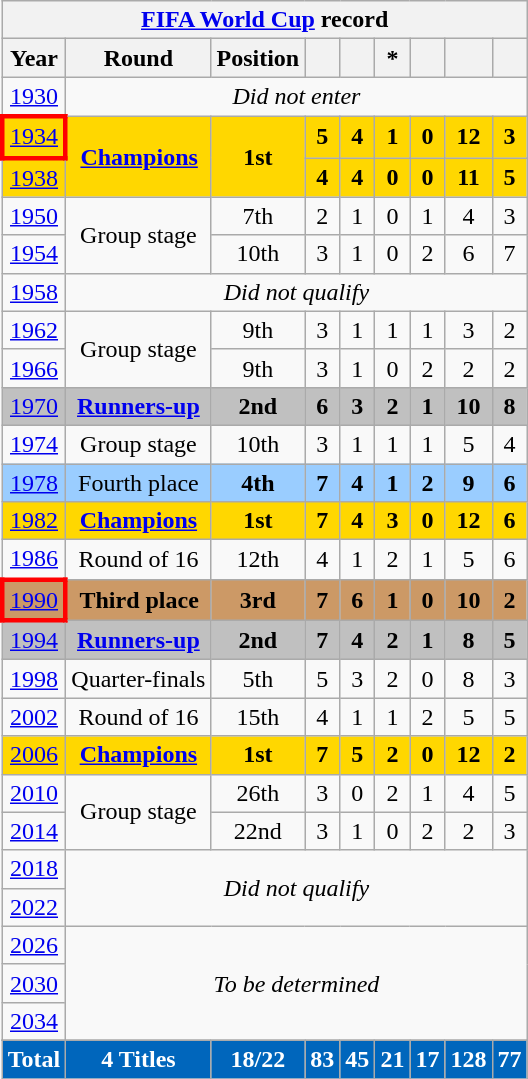<table class="wikitable" style="text-align: center;">
<tr>
<th colspan=9><a href='#'>FIFA World Cup</a> record</th>
</tr>
<tr>
<th>Year</th>
<th>Round</th>
<th>Position</th>
<th></th>
<th></th>
<th>*</th>
<th></th>
<th></th>
<th></th>
</tr>
<tr>
<td> <a href='#'>1930</a></td>
<td colspan=8><em>Did not enter</em></td>
</tr>
<tr style="background:Gold;">
<td style="border: 3px solid red"> <a href='#'>1934</a></td>
<td rowspan="2"><strong><a href='#'>Champions</a></strong></td>
<td rowspan="2"><strong>1st</strong></td>
<td><strong>5</strong></td>
<td><strong>4</strong></td>
<td><strong>1</strong></td>
<td><strong>0</strong></td>
<td><strong>12</strong></td>
<td><strong>3</strong></td>
</tr>
<tr style="background:Gold;">
<td> <a href='#'>1938</a></td>
<td><strong>4</strong></td>
<td><strong>4</strong></td>
<td><strong>0</strong></td>
<td><strong>0</strong></td>
<td><strong>11</strong></td>
<td><strong>5</strong></td>
</tr>
<tr>
<td> <a href='#'>1950</a></td>
<td rowspan=2>Group stage</td>
<td>7th</td>
<td>2</td>
<td>1</td>
<td>0</td>
<td>1</td>
<td>4</td>
<td>3</td>
</tr>
<tr>
<td> <a href='#'>1954</a></td>
<td>10th</td>
<td>3</td>
<td>1</td>
<td>0</td>
<td>2</td>
<td>6</td>
<td>7</td>
</tr>
<tr>
<td> <a href='#'>1958</a></td>
<td colspan=8><em>Did not qualify</em></td>
</tr>
<tr>
<td> <a href='#'>1962</a></td>
<td rowspan=2>Group stage</td>
<td>9th</td>
<td>3</td>
<td>1</td>
<td>1</td>
<td>1</td>
<td>3</td>
<td>2</td>
</tr>
<tr>
<td> <a href='#'>1966</a></td>
<td>9th</td>
<td>3</td>
<td>1</td>
<td>0</td>
<td>2</td>
<td>2</td>
<td>2</td>
</tr>
<tr style="background:Silver;">
<td> <a href='#'>1970</a></td>
<td><strong><a href='#'>Runners-up</a></strong></td>
<td><strong>2nd</strong></td>
<td><strong>6</strong></td>
<td><strong>3</strong></td>
<td><strong>2</strong></td>
<td><strong>1</strong></td>
<td><strong>10</strong></td>
<td><strong>8</strong></td>
</tr>
<tr>
<td> <a href='#'>1974</a></td>
<td>Group stage</td>
<td>10th</td>
<td>3</td>
<td>1</td>
<td>1</td>
<td>1</td>
<td>5</td>
<td>4</td>
</tr>
<tr style="background:#9acdff">
<td> <a href='#'>1978</a></td>
<td>Fourth place</td>
<td><strong>4th</strong></td>
<td><strong>7</strong></td>
<td><strong>4</strong></td>
<td><strong>1</strong></td>
<td><strong>2</strong></td>
<td><strong>9</strong></td>
<td><strong>6</strong></td>
</tr>
<tr style="background:Gold;">
<td> <a href='#'>1982</a></td>
<td><strong><a href='#'>Champions</a></strong></td>
<td><strong>1st</strong></td>
<td><strong>7</strong></td>
<td><strong>4</strong></td>
<td><strong>3</strong></td>
<td><strong>0</strong></td>
<td><strong>12</strong></td>
<td><strong>6</strong></td>
</tr>
<tr>
<td> <a href='#'>1986</a></td>
<td>Round of 16</td>
<td>12th</td>
<td>4</td>
<td>1</td>
<td>2</td>
<td>1</td>
<td>5</td>
<td>6</td>
</tr>
<tr style="background:#cc9966;">
<td style="border: 3px solid red"> <a href='#'>1990</a></td>
<td><strong>Third place</strong></td>
<td><strong>3rd</strong></td>
<td><strong>7</strong></td>
<td><strong>6</strong></td>
<td><strong>1</strong></td>
<td><strong>0</strong></td>
<td><strong>10</strong></td>
<td><strong>2</strong></td>
</tr>
<tr style="background:Silver;">
<td> <a href='#'>1994</a></td>
<td><strong><a href='#'>Runners-up</a></strong></td>
<td><strong>2nd</strong></td>
<td><strong>7</strong></td>
<td><strong>4</strong></td>
<td><strong>2</strong></td>
<td><strong>1</strong></td>
<td><strong>8</strong></td>
<td><strong>5</strong></td>
</tr>
<tr>
<td> <a href='#'>1998</a></td>
<td>Quarter-finals</td>
<td>5th</td>
<td>5</td>
<td>3</td>
<td>2</td>
<td>0</td>
<td>8</td>
<td>3</td>
</tr>
<tr>
<td>  <a href='#'>2002</a></td>
<td>Round of 16</td>
<td>15th</td>
<td>4</td>
<td>1</td>
<td>1</td>
<td>2</td>
<td>5</td>
<td>5</td>
</tr>
<tr style="background:Gold;">
<td> <a href='#'>2006</a></td>
<td><strong><a href='#'>Champions</a></strong></td>
<td><strong>1st</strong></td>
<td><strong>7</strong></td>
<td><strong>5</strong></td>
<td><strong>2</strong></td>
<td><strong>0</strong></td>
<td><strong>12</strong></td>
<td><strong>2</strong></td>
</tr>
<tr>
<td> <a href='#'>2010</a></td>
<td rowspan=2>Group stage</td>
<td>26th</td>
<td>3</td>
<td>0</td>
<td>2</td>
<td>1</td>
<td>4</td>
<td>5</td>
</tr>
<tr>
<td> <a href='#'>2014</a></td>
<td>22nd</td>
<td>3</td>
<td>1</td>
<td>0</td>
<td>2</td>
<td>2</td>
<td>3</td>
</tr>
<tr>
<td> <a href='#'>2018</a></td>
<td colspan="8" rowspan="2"><em>Did not qualify</em></td>
</tr>
<tr>
<td> <a href='#'>2022</a></td>
</tr>
<tr>
<td>   <a href='#'>2026</a></td>
<td colspan=8 rowspan=3><em>To be determined</em></td>
</tr>
<tr>
<td>   <a href='#'>2030</a></td>
</tr>
<tr>
<td> <a href='#'>2034</a></td>
</tr>
<tr>
</tr>
<tr style="color:white;">
<th style="background:#0066bc;color:white;"><strong>Total</strong></th>
<th style="background:#0066bc;color:white;"><strong>4 Titles</strong></th>
<th style="background:#0066bc;color:white;"><strong>18/22</strong></th>
<th style="background:#0066bc;color:white;"><strong>83</strong></th>
<th style="background:#0066bc;color:white;"><strong>45</strong></th>
<th style="background:#0066bc;color:white;"><strong>21</strong></th>
<th style="background:#0066bc;color:white;"><strong>17</strong></th>
<th style="background:#0066bc;color:white;"><strong>128</strong></th>
<th style="background:#0066bc;color:white;"><strong>77</strong></th>
</tr>
</table>
